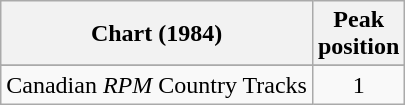<table class="wikitable sortable">
<tr>
<th align="left">Chart (1984)</th>
<th align="center">Peak<br>position</th>
</tr>
<tr>
</tr>
<tr>
<td align="left">Canadian <em>RPM</em> Country Tracks</td>
<td align="center">1</td>
</tr>
</table>
